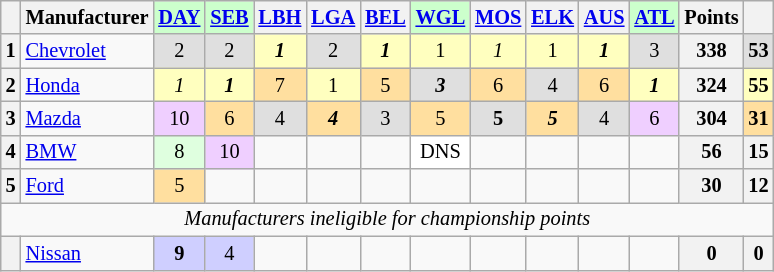<table class="wikitable" style="font-size:85%; text-align:center">
<tr style="background:#f9f9f9; vertical-align:top;">
<th valign=middle></th>
<th valign=middle>Manufacturer</th>
<td style="background:#ccffcc;"><strong><a href='#'>DAY</a></strong></td>
<td style="background:#ccffcc;"><strong><a href='#'>SEB</a></strong></td>
<th><a href='#'>LBH</a></th>
<th><a href='#'>LGA</a></th>
<th><a href='#'>BEL</a></th>
<td style="background:#ccffcc;"><strong><a href='#'>WGL</a></strong></td>
<th><a href='#'>MOS</a></th>
<th><a href='#'>ELK</a></th>
<th><a href='#'>AUS</a></th>
<td style="background:#ccffcc;"><strong><a href='#'>ATL</a></strong></td>
<th valign=middle>Points</th>
<th valign=middle></th>
</tr>
<tr>
<th>1</th>
<td align=left><a href='#'>Chevrolet</a></td>
<td style="background:#dfdfdf;">2</td>
<td style="background:#dfdfdf;">2</td>
<td style="background:#ffffbf;"><strong><em>1</em></strong></td>
<td style="background:#dfdfdf;">2</td>
<td style="background:#ffffbf;"><strong><em>1</em></strong></td>
<td style="background:#ffffbf;">1</td>
<td style="background:#ffffbf;"><em>1</em></td>
<td style="background:#ffffbf;">1</td>
<td style="background:#ffffbf;"><strong><em>1</em></strong></td>
<td style="background:#dfdfdf;">3</td>
<th>338</th>
<td style="background:#dfdfdf;"><strong>53</strong></td>
</tr>
<tr>
<th>2</th>
<td align=left><a href='#'>Honda</a></td>
<td style="background:#ffffbf;"><em>1</em></td>
<td style="background:#ffffbf;"><strong><em>1</em></strong></td>
<td style="background:#ffdf9f;">7</td>
<td style="background:#ffffbf;">1</td>
<td style="background:#ffdf9f;">5</td>
<td style="background:#dfdfdf;"><strong><em>3</em></strong></td>
<td style="background:#ffdf9f;">6</td>
<td style="background:#dfdfdf;">4</td>
<td style="background:#ffdf9f;">6</td>
<td style="background:#ffffbf;"><strong><em>1</em></strong></td>
<th>324</th>
<td style="background:#ffffbf;"><strong>55</strong></td>
</tr>
<tr>
<th>3</th>
<td align=left><a href='#'>Mazda</a></td>
<td style="background:#efcfff;">10</td>
<td style="background:#ffdf9f;">6</td>
<td style="background:#dfdfdf;">4</td>
<td style="background:#ffdf9f;"><strong><em>4</em></strong></td>
<td style="background:#dfdfdf;">3</td>
<td style="background:#ffdf9f;">5</td>
<td style="background:#dfdfdf;"><strong>5</strong></td>
<td style="background:#ffdf9f;"><strong><em>5</em></strong></td>
<td style="background:#dfdfdf;">4</td>
<td style="background:#efcfff;">6</td>
<th>304</th>
<td style="background:#ffdf9f;"><strong>31</strong></td>
</tr>
<tr>
<th>4</th>
<td align=left><a href='#'>BMW</a></td>
<td style="background:#dfffdf;">8</td>
<td style="background:#efcfff;">10</td>
<td></td>
<td></td>
<td></td>
<td style="background:#ffffff;">DNS</td>
<td></td>
<td></td>
<td></td>
<td></td>
<th>56</th>
<th>15</th>
</tr>
<tr>
<th>5</th>
<td align=left><a href='#'>Ford</a></td>
<td style="background:#ffdf9f;">5</td>
<td></td>
<td></td>
<td></td>
<td></td>
<td></td>
<td></td>
<td></td>
<td></td>
<td></td>
<th>30</th>
<th>12</th>
</tr>
<tr>
<td colspan=14><em>Manufacturers ineligible for championship points</em></td>
</tr>
<tr>
<th></th>
<td align="left"><a href='#'>Nissan</a></td>
<td style="background:#cfcfff;"><strong>9</strong></td>
<td style="background:#cfcfff;">4</td>
<td></td>
<td></td>
<td></td>
<td></td>
<td></td>
<td></td>
<td></td>
<td></td>
<th>0</th>
<th>0</th>
</tr>
</table>
